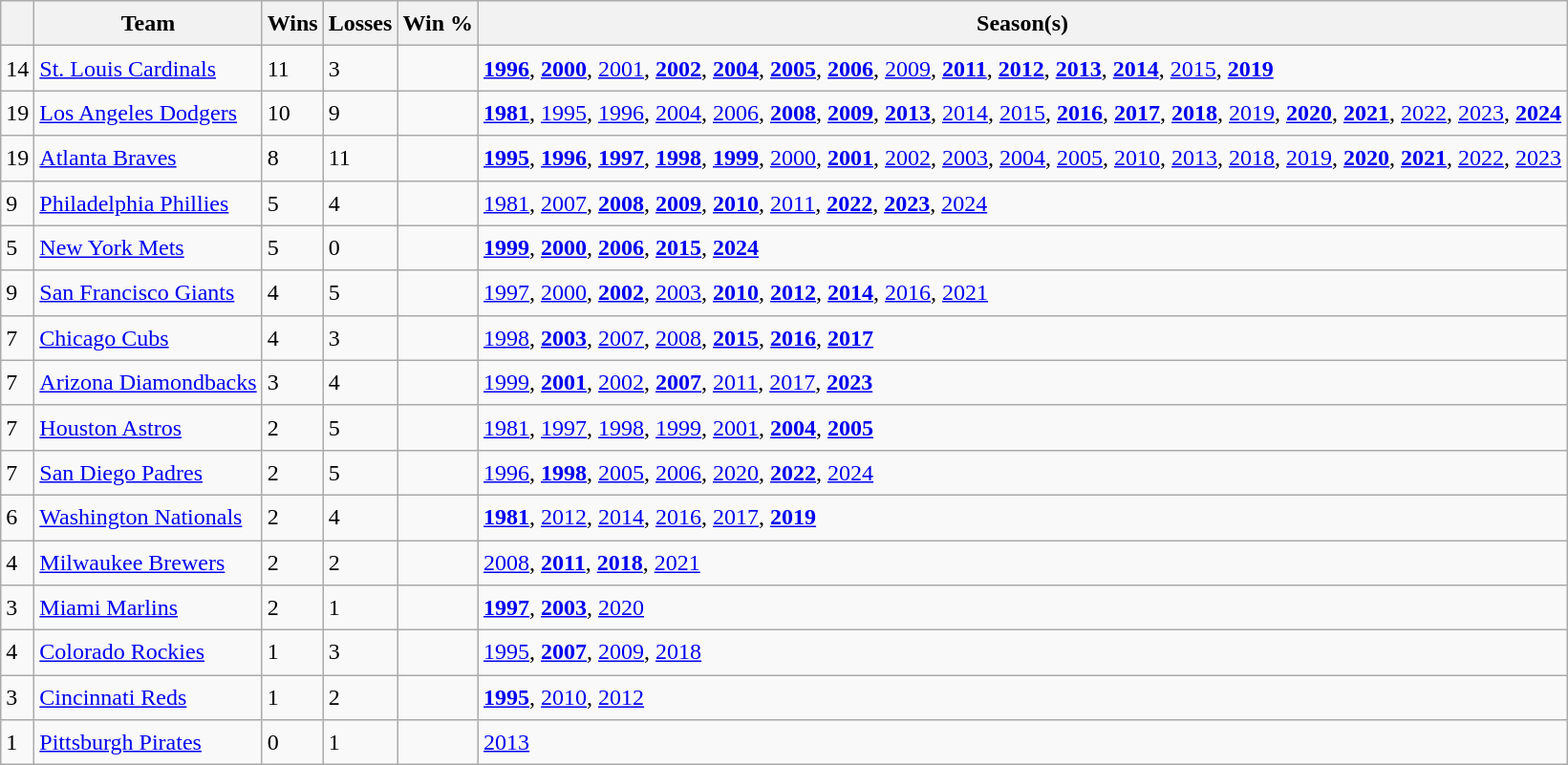<table class="wikitable sortable plainrowheaders" style="font-size:1.00em; line-height:1.5em;">
<tr>
<th scope="col"></th>
<th scope="col">Team</th>
<th scope="col">Wins</th>
<th scope="col">Losses</th>
<th scope="col">Win %</th>
<th scope="col" class="unsortable">Season(s)</th>
</tr>
<tr>
<td>14</td>
<td style="text-align:left;"><a href='#'>St. Louis Cardinals</a></td>
<td>11</td>
<td>3</td>
<td></td>
<td align="left"><strong><a href='#'>1996</a></strong>, <strong><a href='#'>2000</a></strong>, <a href='#'>2001</a>, <strong><a href='#'>2002</a></strong>, <strong><a href='#'>2004</a></strong>, <strong><a href='#'>2005</a></strong>, <strong><a href='#'>2006</a></strong>, <a href='#'>2009</a>, <strong><a href='#'>2011</a></strong>, <strong><a href='#'>2012</a></strong>, <strong><a href='#'>2013</a></strong>, <strong><a href='#'>2014</a></strong>, <a href='#'>2015</a>, <strong><a href='#'>2019</a></strong></td>
</tr>
<tr>
<td>19</td>
<td style="text-align:left;"><a href='#'>Los Angeles Dodgers</a></td>
<td>10</td>
<td>9</td>
<td></td>
<td align="left"><strong><a href='#'>1981</a></strong>, <a href='#'>1995</a>, <a href='#'>1996</a>, <a href='#'>2004</a>, <a href='#'>2006</a>, <strong><a href='#'>2008</a></strong>, <strong><a href='#'>2009</a></strong>, <strong><a href='#'>2013</a></strong>, <a href='#'>2014</a>, <a href='#'>2015</a>, <strong><a href='#'>2016</a></strong>, <strong><a href='#'>2017</a></strong>, <strong><a href='#'>2018</a></strong>, <a href='#'>2019</a>, <strong><a href='#'>2020</a></strong>, <strong><a href='#'>2021</a></strong>, <a href='#'>2022</a>, <a href='#'>2023</a>, <strong><a href='#'>2024</a></strong></td>
</tr>
<tr>
<td>19</td>
<td style="text-align:left;"><a href='#'>Atlanta Braves</a></td>
<td>8</td>
<td>11</td>
<td></td>
<td align="left"><strong><a href='#'>1995</a></strong>, <strong><a href='#'>1996</a></strong>, <strong><a href='#'>1997</a></strong>, <strong><a href='#'>1998</a></strong>, <strong><a href='#'>1999</a></strong>, <a href='#'>2000</a>, <strong><a href='#'>2001</a></strong>, <a href='#'>2002</a>, <a href='#'>2003</a>, <a href='#'>2004</a>, <a href='#'>2005</a>, <a href='#'>2010</a>, <a href='#'>2013</a>, <a href='#'>2018</a>, <a href='#'>2019</a>, <strong><a href='#'>2020</a></strong>, <strong><a href='#'>2021</a></strong>, <a href='#'>2022</a>, <a href='#'>2023</a></td>
</tr>
<tr>
<td>9</td>
<td style="text-align:left;"><a href='#'>Philadelphia Phillies</a></td>
<td>5</td>
<td>4</td>
<td></td>
<td align="left"><a href='#'>1981</a>, <a href='#'>2007</a>, <strong><a href='#'>2008</a></strong>, <strong><a href='#'>2009</a></strong>, <strong><a href='#'>2010</a></strong>, <a href='#'>2011</a>, <strong><a href='#'>2022</a></strong>, <strong><a href='#'>2023</a></strong>, <a href='#'>2024</a></td>
</tr>
<tr>
<td>5</td>
<td style="text-align:left;"><a href='#'>New York Mets</a></td>
<td>5</td>
<td>0</td>
<td></td>
<td align="left"><strong><a href='#'>1999</a></strong>, <strong><a href='#'>2000</a></strong>, <strong><a href='#'>2006</a></strong>, <strong><a href='#'>2015</a></strong>, <strong><a href='#'>2024</a></strong></td>
</tr>
<tr>
<td>9</td>
<td style="text-align:left;"><a href='#'>San Francisco Giants</a></td>
<td>4</td>
<td>5</td>
<td></td>
<td align="left"><a href='#'>1997</a>, <a href='#'>2000</a>, <strong><a href='#'>2002</a></strong>, <a href='#'>2003</a>, <strong><a href='#'>2010</a></strong>, <strong><a href='#'>2012</a></strong>, <strong><a href='#'>2014</a></strong>, <a href='#'>2016</a>, <a href='#'>2021</a></td>
</tr>
<tr>
<td>7</td>
<td style="text-align:left;"><a href='#'>Chicago Cubs</a></td>
<td>4</td>
<td>3</td>
<td></td>
<td align="left"><a href='#'>1998</a>, <strong><a href='#'>2003</a></strong>, <a href='#'>2007</a>, <a href='#'>2008</a>, <strong><a href='#'>2015</a></strong>, <strong><a href='#'>2016</a></strong>, <strong><a href='#'>2017</a></strong></td>
</tr>
<tr>
<td>7</td>
<td style="text-align:left;"><a href='#'>Arizona Diamondbacks</a></td>
<td>3</td>
<td>4</td>
<td></td>
<td align="left"><a href='#'>1999</a>, <strong><a href='#'>2001</a></strong>, <a href='#'>2002</a>, <strong><a href='#'>2007</a></strong>, <a href='#'>2011</a>, <a href='#'>2017</a>, <strong><a href='#'>2023</a></strong></td>
</tr>
<tr>
<td>7</td>
<td style="text-align:left;"><a href='#'>Houston Astros</a></td>
<td>2</td>
<td>5</td>
<td></td>
<td align="left"><a href='#'>1981</a>, <a href='#'>1997</a>, <a href='#'>1998</a>, <a href='#'>1999</a>, <a href='#'>2001</a>, <strong><a href='#'>2004</a></strong>, <strong><a href='#'>2005</a></strong></td>
</tr>
<tr>
<td>7</td>
<td style="text-align:left;"><a href='#'>San Diego Padres</a></td>
<td>2</td>
<td>5</td>
<td></td>
<td align="left"><a href='#'>1996</a>, <strong><a href='#'>1998</a></strong>, <a href='#'>2005</a>, <a href='#'>2006</a>, <a href='#'>2020</a>, <strong><a href='#'>2022</a></strong>, <a href='#'>2024</a></td>
</tr>
<tr>
<td>6</td>
<td style="text-align:left;"><a href='#'>Washington Nationals</a></td>
<td>2</td>
<td>4</td>
<td></td>
<td align="left"><strong><a href='#'>1981</a></strong>, <a href='#'>2012</a>, <a href='#'>2014</a>, <a href='#'>2016</a>, <a href='#'>2017</a>, <strong><a href='#'>2019</a></strong></td>
</tr>
<tr>
<td>4</td>
<td style="text-align:left;"><a href='#'>Milwaukee Brewers</a></td>
<td>2</td>
<td>2</td>
<td></td>
<td align="left"><a href='#'>2008</a>, <strong><a href='#'>2011</a></strong>, <strong><a href='#'>2018</a></strong>, <a href='#'>2021</a></td>
</tr>
<tr>
<td>3</td>
<td style="text-align:left;"><a href='#'>Miami Marlins</a></td>
<td>2</td>
<td>1</td>
<td></td>
<td align="left"><strong><a href='#'>1997</a></strong>, <strong><a href='#'>2003</a></strong>, <a href='#'>2020</a></td>
</tr>
<tr>
<td>4</td>
<td style="text-align:left;"><a href='#'>Colorado Rockies</a></td>
<td>1</td>
<td>3</td>
<td></td>
<td align="left"><a href='#'>1995</a>, <strong><a href='#'>2007</a></strong>, <a href='#'>2009</a>, <a href='#'>2018</a></td>
</tr>
<tr>
<td>3</td>
<td style="text-align:left;"><a href='#'>Cincinnati Reds</a></td>
<td>1</td>
<td>2</td>
<td></td>
<td align="left"><strong><a href='#'>1995</a></strong>, <a href='#'>2010</a>, <a href='#'>2012</a></td>
</tr>
<tr>
<td>1</td>
<td style="text-align:left;"><a href='#'>Pittsburgh Pirates</a></td>
<td>0</td>
<td>1</td>
<td></td>
<td align="left"><a href='#'>2013</a></td>
</tr>
</table>
